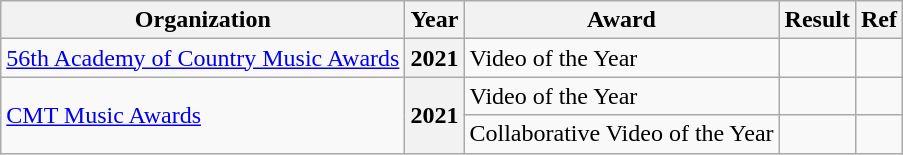<table class="wikitable plainrowheaders">
<tr>
<th>Organization</th>
<th>Year</th>
<th>Award</th>
<th>Result</th>
<th>Ref</th>
</tr>
<tr>
<td><a href='#'>56th Academy of Country Music Awards</a></td>
<th>2021</th>
<td>Video of the Year</td>
<td></td>
<td></td>
</tr>
<tr>
<td rowspan="2"><a href='#'>CMT Music Awards</a></td>
<th rowspan="2">2021</th>
<td>Video of the Year</td>
<td></td>
<td></td>
</tr>
<tr>
<td>Collaborative Video of the Year</td>
<td></td>
<td></td>
</tr>
</table>
